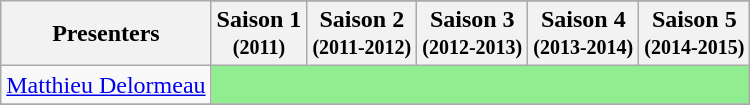<table class="wikitable">
<tr>
<th rowspan="2">Presenters</th>
</tr>
<tr>
<th>Saison 1<br><small>(2011)</small></th>
<th>Saison 2<br><small>(2011-2012)</small></th>
<th>Saison 3<br><small>(2012-2013)</small></th>
<th>Saison 4<br><small>(2013-2014)</small></th>
<th>Saison 5<br><small>(2014-2015)</small></th>
</tr>
<tr>
<td><a href='#'>Matthieu Delormeau</a></td>
<td colspan="5" align="center" bgcolor="lightgreen"></td>
</tr>
<tr>
</tr>
</table>
